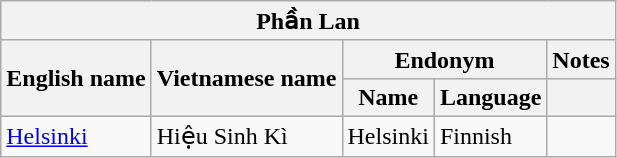<table class="wikitable sortable">
<tr>
<th colspan="5"> Phần Lan</th>
</tr>
<tr>
<th rowspan="2">English name</th>
<th rowspan="2">Vietnamese name</th>
<th colspan="2">Endonym</th>
<th>Notes</th>
</tr>
<tr>
<th>Name</th>
<th>Language</th>
<th></th>
</tr>
<tr>
<td><a href='#'>Helsinki</a></td>
<td>Hiệu Sinh Kì</td>
<td>Helsinki</td>
<td>Finnish</td>
</tr>
</table>
